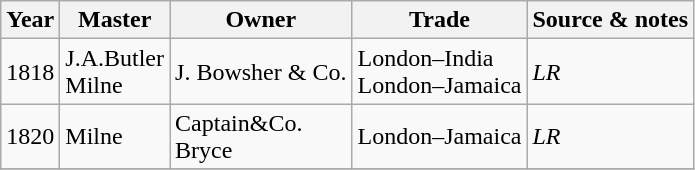<table class=" wikitable">
<tr>
<th>Year</th>
<th>Master</th>
<th>Owner</th>
<th>Trade</th>
<th>Source & notes</th>
</tr>
<tr>
<td>1818</td>
<td>J.A.Butler<br>Milne</td>
<td>J. Bowsher & Co.</td>
<td>London–India<br>London–Jamaica</td>
<td><em>LR</em></td>
</tr>
<tr>
<td>1820</td>
<td>Milne</td>
<td>Captain&Co.<br>Bryce</td>
<td>London–Jamaica</td>
<td><em>LR</em></td>
</tr>
<tr>
</tr>
</table>
